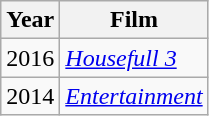<table class="wikitable">
<tr>
<th>Year</th>
<th>Film</th>
</tr>
<tr>
<td>2016</td>
<td><em><a href='#'>Housefull 3</a></em></td>
</tr>
<tr>
<td>2014</td>
<td><em><a href='#'>Entertainment</a></em></td>
</tr>
</table>
